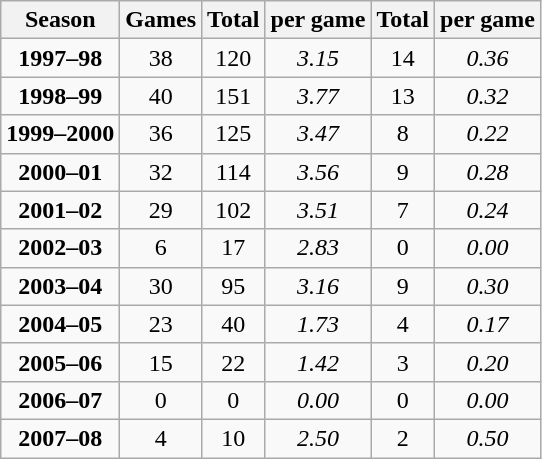<table class="wikitable" style="text-align:center">
<tr>
<th>Season</th>
<th>Games</th>
<th>Total </th>
<th> per game</th>
<th>Total </th>
<th> per game</th>
</tr>
<tr>
<td><strong>1997–98</strong></td>
<td>38</td>
<td>120</td>
<td><em>3.15</em></td>
<td>14</td>
<td><em>0.36</em></td>
</tr>
<tr>
<td><strong>1998–99</strong></td>
<td>40</td>
<td>151</td>
<td><em>3.77</em></td>
<td>13</td>
<td><em>0.32</em></td>
</tr>
<tr>
<td><strong>1999–2000</strong></td>
<td>36</td>
<td>125</td>
<td><em>3.47</em></td>
<td>8</td>
<td><em>0.22</em></td>
</tr>
<tr>
<td><strong>2000–01</strong></td>
<td>32</td>
<td>114</td>
<td><em>3.56</em></td>
<td>9</td>
<td><em>0.28</em></td>
</tr>
<tr>
<td><strong>2001–02</strong></td>
<td>29</td>
<td>102</td>
<td><em>3.51</em></td>
<td>7</td>
<td><em>0.24</em></td>
</tr>
<tr>
<td><strong>2002–03</strong></td>
<td>6</td>
<td>17</td>
<td><em>2.83</em></td>
<td>0</td>
<td><em>0.00</em></td>
</tr>
<tr>
<td><strong>2003–04</strong></td>
<td>30</td>
<td>95</td>
<td><em>3.16</em></td>
<td>9</td>
<td><em>0.30</em></td>
</tr>
<tr>
<td><strong>2004–05</strong></td>
<td>23</td>
<td>40</td>
<td><em>1.73</em></td>
<td>4</td>
<td><em>0.17</em></td>
</tr>
<tr>
<td><strong>2005–06</strong></td>
<td>15</td>
<td>22</td>
<td><em>1.42</em></td>
<td>3</td>
<td><em>0.20</em></td>
</tr>
<tr>
<td><strong>2006–07</strong></td>
<td>0</td>
<td>0</td>
<td><em>0.00</em></td>
<td>0</td>
<td><em>0.00</em></td>
</tr>
<tr>
<td><strong>2007–08</strong></td>
<td>4</td>
<td>10</td>
<td><em>2.50</em></td>
<td>2</td>
<td><em>0.50</em></td>
</tr>
</table>
